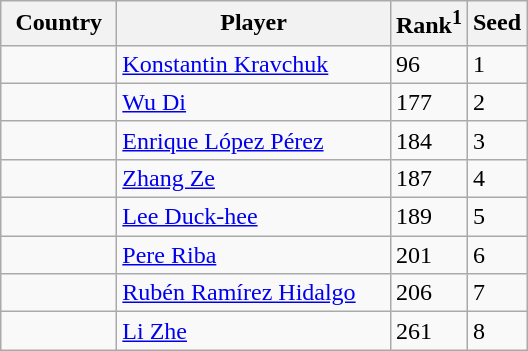<table class="sortable wikitable">
<tr>
<th width="70">Country</th>
<th width="175">Player</th>
<th>Rank<sup>1</sup></th>
<th>Seed</th>
</tr>
<tr>
<td></td>
<td><a href='#'>Konstantin Kravchuk</a></td>
<td>96</td>
<td>1</td>
</tr>
<tr>
<td></td>
<td><a href='#'>Wu Di</a></td>
<td>177</td>
<td>2</td>
</tr>
<tr>
<td></td>
<td><a href='#'>Enrique López Pérez</a></td>
<td>184</td>
<td>3</td>
</tr>
<tr>
<td></td>
<td><a href='#'>Zhang Ze</a></td>
<td>187</td>
<td>4</td>
</tr>
<tr>
<td></td>
<td><a href='#'>Lee Duck-hee</a></td>
<td>189</td>
<td>5</td>
</tr>
<tr>
<td></td>
<td><a href='#'>Pere Riba</a></td>
<td>201</td>
<td>6</td>
</tr>
<tr>
<td></td>
<td><a href='#'>Rubén Ramírez Hidalgo</a></td>
<td>206</td>
<td>7</td>
</tr>
<tr>
<td></td>
<td><a href='#'>Li Zhe</a></td>
<td>261</td>
<td>8</td>
</tr>
</table>
